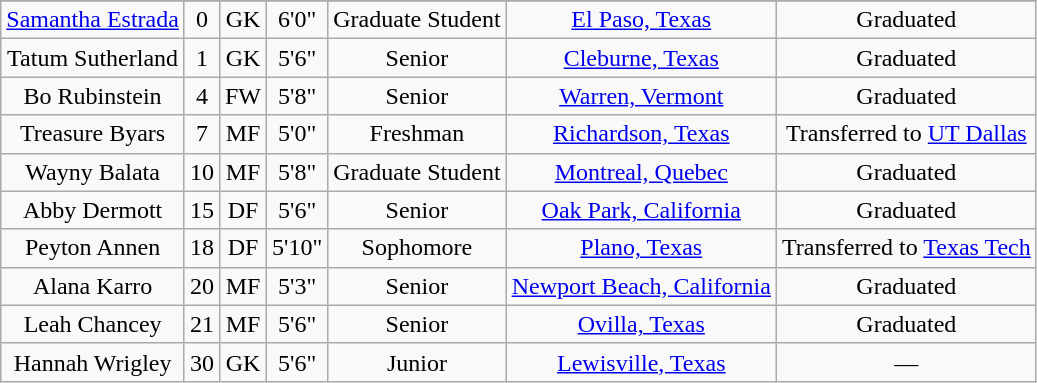<table class="wikitable sortable" style="text-align:center;" border="1">
<tr align=center>
</tr>
<tr>
<td><a href='#'>Samantha Estrada</a></td>
<td>0</td>
<td>GK</td>
<td>6'0"</td>
<td>Graduate Student</td>
<td><a href='#'>El Paso, Texas</a></td>
<td>Graduated</td>
</tr>
<tr>
<td>Tatum Sutherland</td>
<td>1</td>
<td>GK</td>
<td>5'6"</td>
<td> Senior</td>
<td><a href='#'>Cleburne, Texas</a></td>
<td>Graduated</td>
</tr>
<tr>
<td>Bo Rubinstein</td>
<td>4</td>
<td>FW</td>
<td>5'8"</td>
<td>Senior</td>
<td><a href='#'>Warren, Vermont</a></td>
<td>Graduated</td>
</tr>
<tr>
<td>Treasure Byars</td>
<td>7</td>
<td>MF</td>
<td>5'0"</td>
<td>Freshman</td>
<td><a href='#'>Richardson, Texas</a></td>
<td>Transferred to <a href='#'>UT Dallas</a></td>
</tr>
<tr>
<td>Wayny Balata</td>
<td>10</td>
<td>MF</td>
<td>5'8"</td>
<td>Graduate Student</td>
<td><a href='#'>Montreal, Quebec</a></td>
<td>Graduated</td>
</tr>
<tr>
<td>Abby Dermott</td>
<td>15</td>
<td>DF</td>
<td>5'6"</td>
<td>Senior</td>
<td><a href='#'>Oak Park, California</a></td>
<td>Graduated</td>
</tr>
<tr>
<td>Peyton Annen</td>
<td>18</td>
<td>DF</td>
<td>5'10"</td>
<td>Sophomore</td>
<td><a href='#'>Plano, Texas</a></td>
<td>Transferred to <a href='#'>Texas Tech</a></td>
</tr>
<tr>
<td>Alana Karro</td>
<td>20</td>
<td>MF</td>
<td>5'3"</td>
<td>Senior</td>
<td><a href='#'>Newport Beach, California</a></td>
<td>Graduated</td>
</tr>
<tr>
<td>Leah Chancey</td>
<td>21</td>
<td>MF</td>
<td>5'6"</td>
<td>Senior</td>
<td><a href='#'>Ovilla, Texas</a></td>
<td>Graduated</td>
</tr>
<tr>
<td>Hannah Wrigley</td>
<td>30</td>
<td>GK</td>
<td>5'6"</td>
<td>Junior</td>
<td><a href='#'>Lewisville, Texas</a></td>
<td>—</td>
</tr>
</table>
